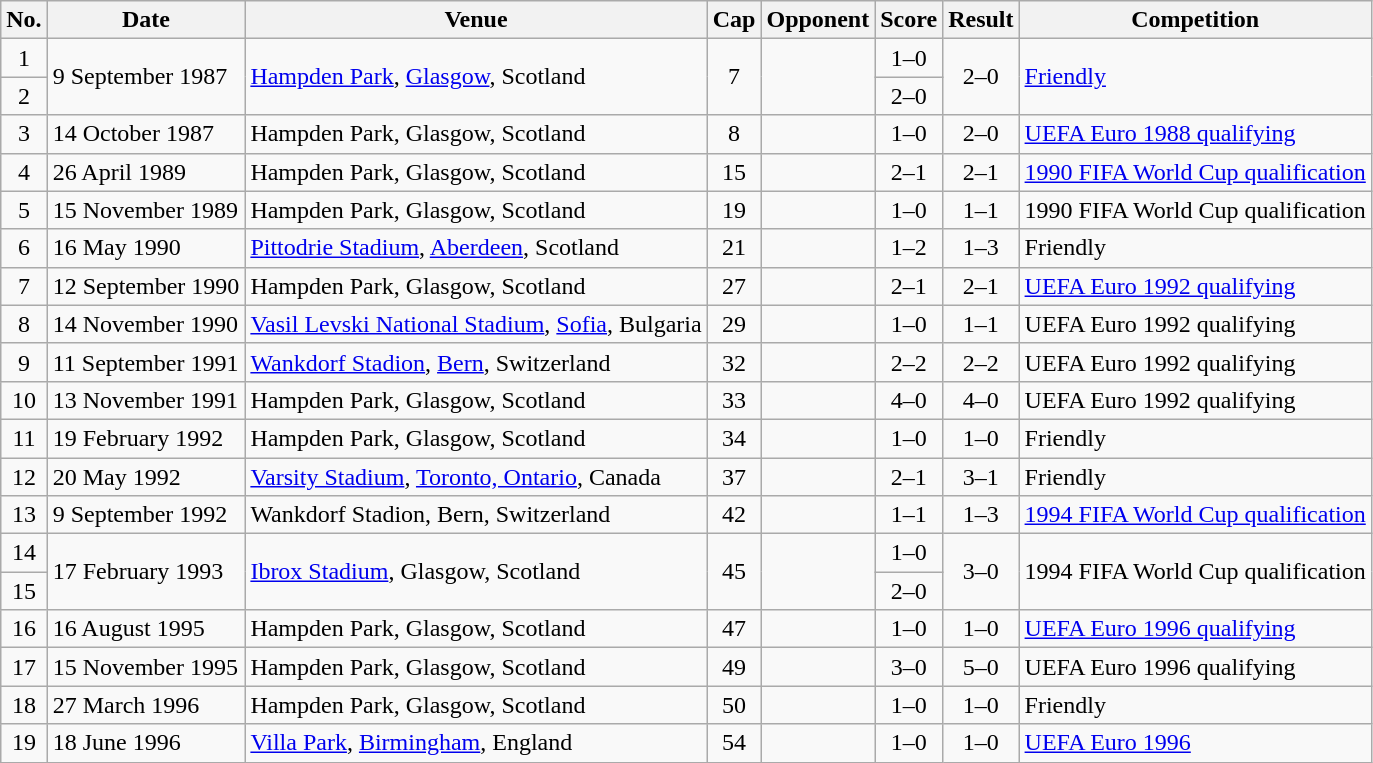<table class="wikitable sortable">
<tr>
<th scope="col">No.</th>
<th scope="col" data-sort-type="date">Date</th>
<th scope="col">Venue</th>
<th scope="col">Cap</th>
<th scope="col">Opponent</th>
<th scope="col">Score</th>
<th scope="col">Result</th>
<th scope="col">Competition</th>
</tr>
<tr>
<td align="center">1</td>
<td rowspan="2">9 September 1987</td>
<td rowspan="2"><a href='#'>Hampden Park</a>, <a href='#'>Glasgow</a>, Scotland</td>
<td rowspan="2" style="text-align:center">7</td>
<td rowspan="2"></td>
<td align="center">1–0</td>
<td rowspan="2" style="text-align:center">2–0</td>
<td rowspan="2"><a href='#'>Friendly</a></td>
</tr>
<tr>
<td align="center">2</td>
<td align="center">2–0</td>
</tr>
<tr>
<td align="center">3</td>
<td>14 October 1987</td>
<td>Hampden Park, Glasgow, Scotland</td>
<td align="center">8</td>
<td></td>
<td align="center">1–0</td>
<td align="center">2–0</td>
<td><a href='#'>UEFA Euro 1988 qualifying</a></td>
</tr>
<tr>
<td align="center">4</td>
<td>26 April 1989</td>
<td>Hampden Park, Glasgow, Scotland</td>
<td align="center">15</td>
<td></td>
<td align="center">2–1</td>
<td align="center">2–1</td>
<td><a href='#'>1990 FIFA World Cup qualification</a></td>
</tr>
<tr>
<td align="center">5</td>
<td>15 November 1989</td>
<td>Hampden Park, Glasgow, Scotland</td>
<td align="center">19</td>
<td></td>
<td align="center">1–0</td>
<td align="center">1–1</td>
<td>1990 FIFA World Cup qualification</td>
</tr>
<tr>
<td align="center">6</td>
<td>16 May 1990</td>
<td><a href='#'>Pittodrie Stadium</a>, <a href='#'>Aberdeen</a>, Scotland</td>
<td align="center">21</td>
<td></td>
<td align="center">1–2</td>
<td align="center">1–3</td>
<td>Friendly</td>
</tr>
<tr>
<td align="center">7</td>
<td>12 September 1990</td>
<td>Hampden Park, Glasgow, Scotland</td>
<td align="center">27</td>
<td></td>
<td align="center">2–1</td>
<td align="center">2–1</td>
<td><a href='#'>UEFA Euro 1992 qualifying</a></td>
</tr>
<tr>
<td align="center">8</td>
<td>14 November 1990</td>
<td><a href='#'>Vasil Levski National Stadium</a>, <a href='#'>Sofia</a>, Bulgaria</td>
<td align="center">29</td>
<td></td>
<td align="center">1–0</td>
<td align="center">1–1</td>
<td>UEFA Euro 1992 qualifying</td>
</tr>
<tr>
<td align="center">9</td>
<td>11 September 1991</td>
<td><a href='#'>Wankdorf Stadion</a>, <a href='#'>Bern</a>, Switzerland</td>
<td align="center">32</td>
<td></td>
<td align="center">2–2</td>
<td align="center">2–2</td>
<td>UEFA Euro 1992 qualifying</td>
</tr>
<tr>
<td align="center">10</td>
<td>13 November 1991</td>
<td>Hampden Park, Glasgow, Scotland</td>
<td align="center">33</td>
<td></td>
<td align="center">4–0</td>
<td align="center">4–0</td>
<td>UEFA Euro 1992 qualifying</td>
</tr>
<tr>
<td align="center">11</td>
<td>19 February 1992</td>
<td>Hampden Park, Glasgow, Scotland</td>
<td align="center">34</td>
<td></td>
<td align="center">1–0</td>
<td align="center">1–0</td>
<td>Friendly</td>
</tr>
<tr>
<td align="center">12</td>
<td>20 May 1992</td>
<td><a href='#'>Varsity Stadium</a>, <a href='#'>Toronto, Ontario</a>, Canada</td>
<td align="center">37</td>
<td></td>
<td align="center">2–1</td>
<td align="center">3–1</td>
<td>Friendly</td>
</tr>
<tr>
<td align="center">13</td>
<td>9 September 1992</td>
<td>Wankdorf Stadion, Bern, Switzerland</td>
<td align="center">42</td>
<td></td>
<td align="center">1–1</td>
<td align="center">1–3</td>
<td><a href='#'>1994 FIFA World Cup qualification</a></td>
</tr>
<tr>
<td align="center">14</td>
<td rowspan="2">17 February 1993</td>
<td rowspan="2"><a href='#'>Ibrox Stadium</a>, Glasgow, Scotland</td>
<td rowspan="2" style="text-align:center">45</td>
<td rowspan="2"></td>
<td align="center">1–0</td>
<td rowspan="2" style="text-align:center">3–0</td>
<td rowspan="2">1994 FIFA World Cup qualification</td>
</tr>
<tr>
<td align="center">15</td>
<td align="center">2–0</td>
</tr>
<tr>
<td align="center">16</td>
<td>16 August 1995</td>
<td>Hampden Park, Glasgow, Scotland</td>
<td align="center">47</td>
<td></td>
<td align="center">1–0</td>
<td align="center">1–0</td>
<td><a href='#'>UEFA Euro 1996 qualifying</a></td>
</tr>
<tr>
<td align="center">17</td>
<td>15 November 1995</td>
<td>Hampden Park, Glasgow, Scotland</td>
<td align="center">49</td>
<td></td>
<td align="center">3–0</td>
<td align="center">5–0</td>
<td>UEFA Euro 1996 qualifying</td>
</tr>
<tr>
<td align="center">18</td>
<td>27 March 1996</td>
<td>Hampden Park, Glasgow, Scotland</td>
<td align="center">50</td>
<td></td>
<td align="center">1–0</td>
<td align="center">1–0</td>
<td>Friendly</td>
</tr>
<tr>
<td align="center">19</td>
<td>18 June 1996</td>
<td><a href='#'>Villa Park</a>, <a href='#'>Birmingham</a>, England</td>
<td align="center">54</td>
<td></td>
<td align="center">1–0</td>
<td align="center">1–0</td>
<td><a href='#'>UEFA Euro 1996</a></td>
</tr>
</table>
